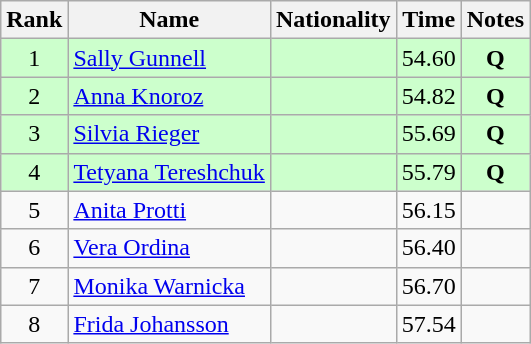<table class="wikitable sortable" style="text-align:center">
<tr>
<th>Rank</th>
<th>Name</th>
<th>Nationality</th>
<th>Time</th>
<th>Notes</th>
</tr>
<tr bgcolor=ccffcc>
<td>1</td>
<td align=left><a href='#'>Sally Gunnell</a></td>
<td align=left></td>
<td>54.60</td>
<td><strong>Q</strong></td>
</tr>
<tr bgcolor=ccffcc>
<td>2</td>
<td align=left><a href='#'>Anna Knoroz</a></td>
<td align=left></td>
<td>54.82</td>
<td><strong>Q</strong></td>
</tr>
<tr bgcolor=ccffcc>
<td>3</td>
<td align=left><a href='#'>Silvia Rieger</a></td>
<td align=left></td>
<td>55.69</td>
<td><strong>Q</strong></td>
</tr>
<tr bgcolor=ccffcc>
<td>4</td>
<td align=left><a href='#'>Tetyana Tereshchuk</a></td>
<td align=left></td>
<td>55.79</td>
<td><strong>Q</strong></td>
</tr>
<tr>
<td>5</td>
<td align=left><a href='#'>Anita Protti</a></td>
<td align=left></td>
<td>56.15</td>
<td></td>
</tr>
<tr>
<td>6</td>
<td align=left><a href='#'>Vera Ordina</a></td>
<td align=left></td>
<td>56.40</td>
<td></td>
</tr>
<tr>
<td>7</td>
<td align=left><a href='#'>Monika Warnicka</a></td>
<td align=left></td>
<td>56.70</td>
<td></td>
</tr>
<tr>
<td>8</td>
<td align=left><a href='#'>Frida Johansson</a></td>
<td align=left></td>
<td>57.54</td>
<td></td>
</tr>
</table>
